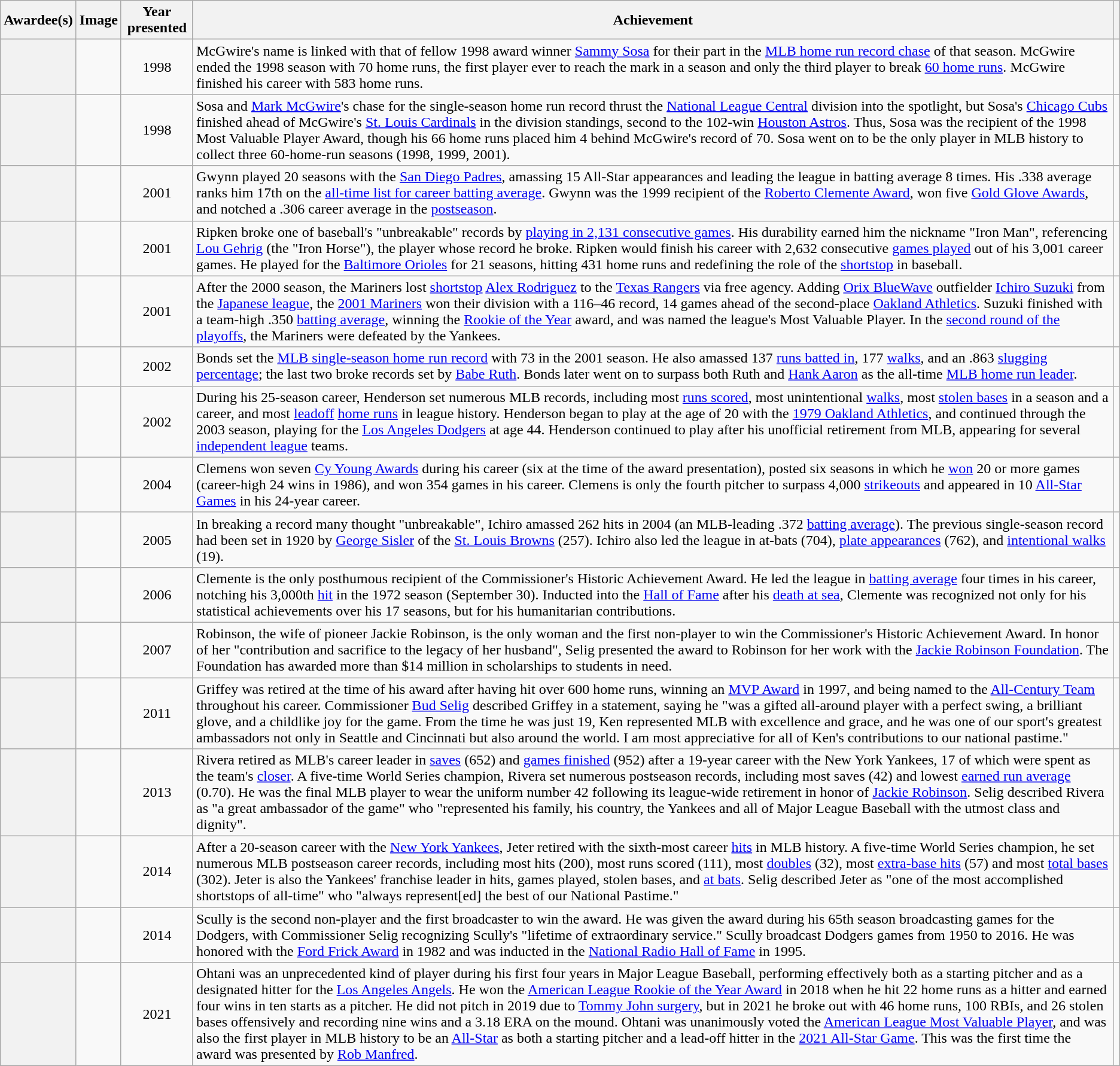<table class="wikitable sortable">
<tr>
<th scope="col">Awardee(s)</th>
<th class="unsortable" scope="col">Image</th>
<th scope="col">Year presented</th>
<th class="unsortable" scope="col">Achievement</th>
<th class="unsortable" scope="col"></th>
</tr>
<tr>
<th scope="row"></th>
<td></td>
<td style="text-align:center;">1998</td>
<td>McGwire's name is linked with that of fellow 1998 award winner <a href='#'>Sammy Sosa</a> for their part in the <a href='#'>MLB home run record chase</a> of that season. McGwire ended the 1998 season with 70 home runs, the first player ever to reach the mark in a season and only the third player to break <a href='#'>60 home runs</a>. McGwire finished his career with 583 home runs.</td>
<td></td>
</tr>
<tr>
<th scope="row"></th>
<td></td>
<td style="text-align:center;">1998</td>
<td>Sosa and <a href='#'>Mark McGwire</a>'s chase for the single-season home run record thrust the <a href='#'>National League Central</a> division into the spotlight, but Sosa's <a href='#'>Chicago Cubs</a> finished ahead of McGwire's <a href='#'>St. Louis Cardinals</a> in the division standings, second to the 102-win <a href='#'>Houston Astros</a>. Thus, Sosa was the recipient of the 1998 Most Valuable Player Award, though his 66 home runs placed him 4 behind McGwire's record of 70. Sosa went on to be the only player in MLB history to collect three 60-home-run seasons (1998, 1999, 2001).</td>
<td></td>
</tr>
<tr>
<th scope="row"></th>
<td></td>
<td style="text-align:center;">2001</td>
<td>Gwynn played 20 seasons with the <a href='#'>San Diego Padres</a>, amassing 15 All-Star appearances and leading the league in batting average 8 times. His .338 average ranks him 17th on the <a href='#'>all-time list for career batting average</a>. Gwynn was the 1999 recipient of the <a href='#'>Roberto Clemente Award</a>, won five <a href='#'>Gold Glove Awards</a>, and notched a .306 career average in the <a href='#'>postseason</a>.</td>
<td></td>
</tr>
<tr>
<th scope="row"></th>
<td></td>
<td style="text-align:center;">2001</td>
<td>Ripken broke one of baseball's "unbreakable" records by <a href='#'>playing in 2,131 consecutive games</a>. His durability earned him the nickname "Iron Man", referencing <a href='#'>Lou Gehrig</a> (the "Iron Horse"), the player whose record he broke. Ripken would finish his career with 2,632 consecutive <a href='#'>games played</a> out of his 3,001 career games. He played for the <a href='#'>Baltimore Orioles</a> for 21 seasons, hitting 431 home runs and redefining the role of the <a href='#'>shortstop</a> in baseball.</td>
<td></td>
</tr>
<tr>
<th scope="row"></th>
<td></td>
<td style="text-align:center;">2001</td>
<td>After the 2000 season, the Mariners lost <a href='#'>shortstop</a> <a href='#'>Alex Rodriguez</a> to the <a href='#'>Texas Rangers</a> via free agency. Adding <a href='#'>Orix BlueWave</a> outfielder <a href='#'>Ichiro Suzuki</a> from the <a href='#'>Japanese league</a>, the <a href='#'>2001 Mariners</a> won their division with a 116–46 record, 14 games ahead of the second-place <a href='#'>Oakland Athletics</a>. Suzuki finished with a team-high .350 <a href='#'>batting average</a>, winning the <a href='#'>Rookie of the Year</a> award, and was named the league's Most Valuable Player. In the <a href='#'>second round of the playoffs</a>, the Mariners were defeated by the Yankees.</td>
<td></td>
</tr>
<tr>
<th scope="row"></th>
<td></td>
<td style="text-align:center;">2002</td>
<td>Bonds set the <a href='#'>MLB single-season home run record</a> with 73 in the 2001 season. He also amassed 137 <a href='#'>runs batted in</a>, 177 <a href='#'>walks</a>, and an .863 <a href='#'>slugging percentage</a>; the last two broke records set by <a href='#'>Babe Ruth</a>. Bonds later went on to surpass both Ruth and <a href='#'>Hank Aaron</a> as the all-time <a href='#'>MLB home run leader</a>.</td>
<td></td>
</tr>
<tr>
<th scope="row"></th>
<td></td>
<td style="text-align:center;">2002</td>
<td>During his 25-season career, Henderson set numerous MLB records, including most <a href='#'>runs scored</a>, most unintentional <a href='#'>walks</a>, most <a href='#'>stolen bases</a> in a season and a career, and most <a href='#'>leadoff</a> <a href='#'>home runs</a> in league history. Henderson began to play at the age of 20 with the <a href='#'>1979 Oakland Athletics</a>, and continued through the 2003 season, playing for the <a href='#'>Los Angeles Dodgers</a> at age 44. Henderson continued to play after his unofficial retirement from MLB, appearing for several <a href='#'>independent league</a> teams.</td>
<td></td>
</tr>
<tr>
<th scope="row"></th>
<td></td>
<td style="text-align:center;">2004</td>
<td>Clemens won seven <a href='#'>Cy Young Awards</a> during his career (six at the time of the award presentation), posted six seasons in which he <a href='#'>won</a> 20 or more games (career-high 24 wins in 1986), and won 354 games in his career. Clemens is only the fourth pitcher to surpass 4,000 <a href='#'>strikeouts</a> and appeared in 10 <a href='#'>All-Star Games</a> in his 24-year career.</td>
<td></td>
</tr>
<tr>
<th scope="row"></th>
<td></td>
<td style="text-align:center;">2005</td>
<td>In breaking a record many thought "unbreakable", Ichiro amassed 262 hits in 2004 (an MLB-leading .372 <a href='#'>batting average</a>). The previous single-season record had been set in 1920 by <a href='#'>George Sisler</a> of the <a href='#'>St. Louis Browns</a> (257). Ichiro also led the league in at-bats (704), <a href='#'>plate appearances</a> (762), and <a href='#'>intentional walks</a> (19).</td>
<td></td>
</tr>
<tr>
<th scope="row"></th>
<td></td>
<td style="text-align:center;">2006</td>
<td>Clemente is the only posthumous recipient of the Commissioner's Historic Achievement Award. He led the league in <a href='#'>batting average</a> four times in his career, notching his 3,000th <a href='#'>hit</a> in the 1972 season (September 30). Inducted into the <a href='#'>Hall of Fame</a> after his <a href='#'>death at sea</a>, Clemente was recognized not only for his statistical achievements over his 17 seasons, but for his humanitarian contributions.</td>
<td></td>
</tr>
<tr>
<th scope="row"></th>
<td></td>
<td style="text-align:center;">2007</td>
<td>Robinson, the wife of pioneer Jackie Robinson, is the only woman and the first non-player to win the Commissioner's Historic Achievement Award. In honor of her "contribution and sacrifice to the legacy of her husband", Selig presented the award to Robinson for her work with the <a href='#'>Jackie Robinson Foundation</a>. The Foundation has awarded more than $14 million in scholarships to students in need.</td>
<td></td>
</tr>
<tr>
<th scope="row"></th>
<td></td>
<td style="text-align:center;">2011</td>
<td>Griffey was retired at the time of his award after having hit over 600 home runs, winning an <a href='#'>MVP Award</a> in 1997, and being named to the <a href='#'>All-Century Team</a> throughout his career. Commissioner <a href='#'>Bud Selig</a> described Griffey in a statement, saying he "was a gifted all-around player with a perfect swing, a brilliant glove, and a childlike joy for the game. From the time he was just 19, Ken represented MLB with excellence and grace, and he was one of our sport's greatest ambassadors not only in Seattle and Cincinnati but also around the world. I am most appreciative for all of Ken's contributions to our national pastime."</td>
<td></td>
</tr>
<tr>
<th scope="row"></th>
<td></td>
<td style="text-align:center;">2013</td>
<td>Rivera retired as MLB's career leader in <a href='#'>saves</a> (652) and <a href='#'>games finished</a> (952) after a 19-year career with the New York Yankees, 17 of which were spent as the team's <a href='#'>closer</a>. A five-time World Series champion, Rivera set numerous postseason records, including most saves (42) and lowest <a href='#'>earned run average</a> (0.70). He was the final MLB player to wear the uniform number 42 following its league-wide retirement in honor of <a href='#'>Jackie Robinson</a>. Selig described Rivera as "a great ambassador of the game" who "represented his family, his country, the Yankees and all of Major League Baseball with the utmost class and dignity".</td>
<td></td>
</tr>
<tr>
<th scope="row"></th>
<td></td>
<td style="text-align:center;">2014</td>
<td>After a 20-season career with the <a href='#'>New York Yankees</a>, Jeter retired with the sixth-most career <a href='#'>hits</a> in MLB history. A five-time World Series champion, he set numerous MLB postseason career records, including most hits (200), most runs scored (111), most <a href='#'>doubles</a> (32), most <a href='#'>extra-base hits</a> (57) and most <a href='#'>total bases</a> (302). Jeter is also the Yankees' franchise leader in hits, games played, stolen bases, and <a href='#'>at bats</a>. Selig described Jeter as "one of the most accomplished shortstops of all-time" who "always represent[ed] the best of our National Pastime."</td>
<td></td>
</tr>
<tr>
<th scope="row"></th>
<td></td>
<td style="text-align:center;">2014</td>
<td>Scully is the second non-player and the first broadcaster to win the award. He was given the award during his 65th season broadcasting games for the Dodgers, with Commissioner Selig recognizing Scully's "lifetime of extraordinary service." Scully broadcast Dodgers games from 1950 to 2016. He was honored with the <a href='#'>Ford Frick Award</a> in 1982 and was inducted in the <a href='#'>National Radio Hall of Fame</a> in 1995.</td>
<td></td>
</tr>
<tr>
<th scope="row"></th>
<td></td>
<td style="text-align:center;">2021</td>
<td>Ohtani was an unprecedented kind of player during his first four years in Major League Baseball, performing effectively both as a starting pitcher and as a designated hitter for the <a href='#'>Los Angeles Angels</a>. He won the <a href='#'>American League Rookie of the Year Award</a> in 2018 when he hit 22 home runs as a hitter and earned four wins in ten starts as a pitcher. He did not pitch in 2019 due to <a href='#'>Tommy John surgery</a>, but in 2021 he broke out with 46 home runs, 100 RBIs, and 26 stolen bases offensively and recording nine wins and a 3.18 ERA on the mound. Ohtani was unanimously voted the <a href='#'>American League Most Valuable Player</a>, and was also the first player in MLB history to be an <a href='#'>All-Star</a> as both a starting pitcher and a lead-off hitter in the <a href='#'>2021 All-Star Game</a>. This was the first time the award was presented by <a href='#'>Rob Manfred</a>.</td>
<td></td>
</tr>
</table>
